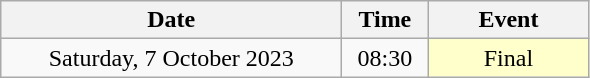<table class = "wikitable" style="text-align:center;">
<tr>
<th width=220>Date</th>
<th width=50>Time</th>
<th width=100>Event</th>
</tr>
<tr>
<td>Saturday, 7 October 2023</td>
<td>08:30</td>
<td bgcolor=ffffcc>Final</td>
</tr>
</table>
